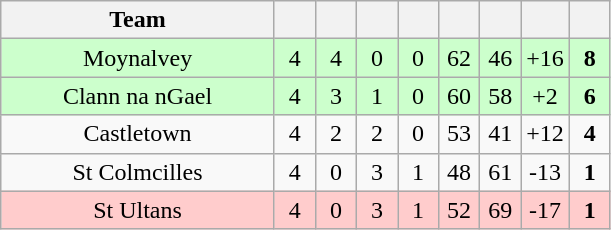<table class="wikitable" style="text-align:center">
<tr>
<th width="175">Team</th>
<th width="20"></th>
<th width="20"></th>
<th width="20"></th>
<th width="20"></th>
<th width="20"></th>
<th width="20"></th>
<th width="20"></th>
<th width="20"></th>
</tr>
<tr bgcolor="ccffcc">
<td>Moynalvey</td>
<td>4</td>
<td>4</td>
<td>0</td>
<td>0</td>
<td>62</td>
<td>46</td>
<td>+16</td>
<td><strong>8</strong></td>
</tr>
<tr bgcolor="ccffcc">
<td>Clann na nGael</td>
<td>4</td>
<td>3</td>
<td>1</td>
<td>0</td>
<td>60</td>
<td>58</td>
<td>+2</td>
<td><strong>6</strong></td>
</tr>
<tr>
<td>Castletown</td>
<td>4</td>
<td>2</td>
<td>2</td>
<td>0</td>
<td>53</td>
<td>41</td>
<td>+12</td>
<td><strong>4</strong></td>
</tr>
<tr>
<td>St Colmcilles</td>
<td>4</td>
<td>0</td>
<td>3</td>
<td>1</td>
<td>48</td>
<td>61</td>
<td>-13</td>
<td><strong>1</strong></td>
</tr>
<tr bgcolor="ffcccc">
<td>St Ultans</td>
<td>4</td>
<td>0</td>
<td>3</td>
<td>1</td>
<td>52</td>
<td>69</td>
<td>-17</td>
<td><strong>1</strong></td>
</tr>
</table>
